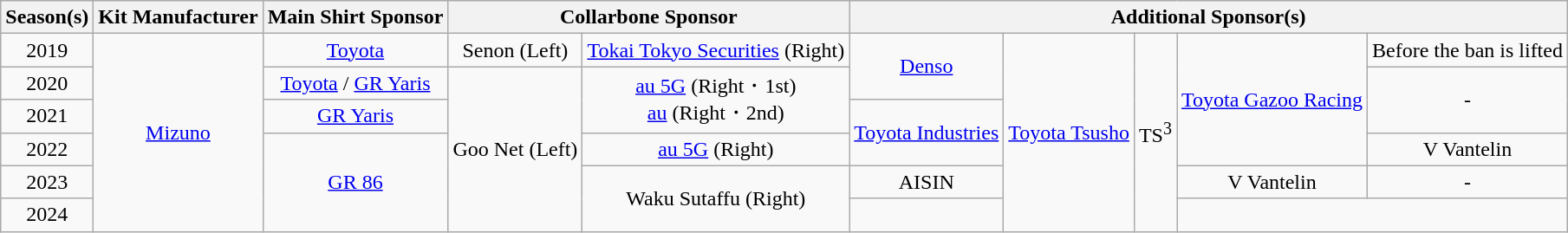<table class="wikitable" style="text-align:center;">
<tr>
<th>Season(s)</th>
<th>Kit Manufacturer</th>
<th>Main Shirt Sponsor</th>
<th colspan="2">Collarbone Sponsor</th>
<th colspan="5">Additional Sponsor(s)</th>
</tr>
<tr>
<td>2019</td>
<td rowspan="6"><a href='#'>Mizuno</a></td>
<td><a href='#'>Toyota</a></td>
<td>Senon (Left)</td>
<td><a href='#'>Tokai Tokyo Securities</a> (Right)</td>
<td rowspan="2"><a href='#'>Denso</a></td>
<td rowspan="6"><a href='#'>Toyota Tsusho</a></td>
<td rowspan="6">TS<sup>3</sup></td>
<td rowspan="4"><a href='#'>Toyota Gazoo Racing</a></td>
<td>Before the ban is lifted</td>
</tr>
<tr>
<td>2020</td>
<td><a href='#'>Toyota</a> / <a href='#'>GR Yaris</a></td>
<td rowspan="5">Goo Net (Left)</td>
<td rowspan="2"><a href='#'>au 5G</a> (Right・1st)<br><a href='#'>au</a> (Right・2nd)</td>
<td rowspan="2">-</td>
</tr>
<tr>
<td>2021</td>
<td><a href='#'>GR Yaris</a></td>
<td rowspan="2"><a href='#'>Toyota Industries</a></td>
</tr>
<tr>
<td>2022</td>
<td rowspan="3"><a href='#'>GR 86</a></td>
<td><a href='#'>au 5G</a> (Right)</td>
<td>V Vantelin</td>
</tr>
<tr>
<td>2023</td>
<td rowspan="2">Waku Sutaffu (Right)</td>
<td>AISIN</td>
<td>V Vantelin</td>
<td>-</td>
</tr>
<tr>
<td>2024</td>
</tr>
</table>
